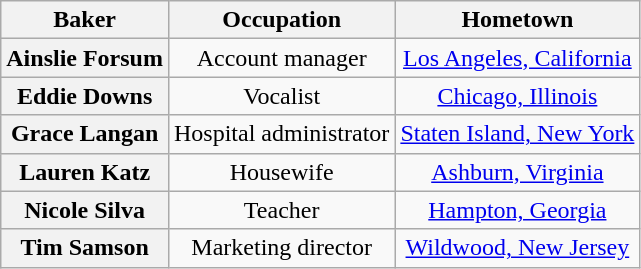<table class="wikitable sortable" style="text-align:center">
<tr>
<th scope="col">Baker</th>
<th scope="col" class="unsortable">Occupation</th>
<th scope="col" class="unsortable">Hometown</th>
</tr>
<tr>
<th scope="row">Ainslie Forsum</th>
<td>Account manager</td>
<td><a href='#'>Los Angeles, California</a></td>
</tr>
<tr>
<th scope="row">Eddie Downs</th>
<td>Vocalist</td>
<td><a href='#'>Chicago, Illinois</a></td>
</tr>
<tr>
<th scope="row">Grace Langan</th>
<td>Hospital administrator</td>
<td><a href='#'>Staten Island, New York</a></td>
</tr>
<tr>
<th scope="row">Lauren Katz</th>
<td>Housewife</td>
<td><a href='#'>Ashburn, Virginia</a></td>
</tr>
<tr>
<th scope="row">Nicole Silva</th>
<td>Teacher</td>
<td><a href='#'>Hampton, Georgia</a></td>
</tr>
<tr>
<th scope="row">Tim Samson</th>
<td>Marketing director</td>
<td><a href='#'>Wildwood, New Jersey</a></td>
</tr>
</table>
